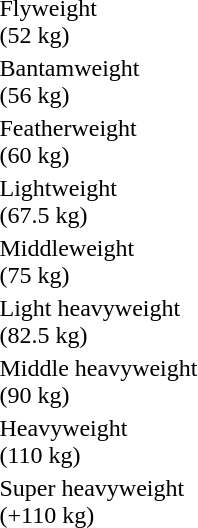<table>
<tr>
<td>Flyweight<br>(52 kg)</td>
<td></td>
<td></td>
<td></td>
</tr>
<tr>
<td>Bantamweight<br>(56 kg)</td>
<td></td>
<td></td>
<td></td>
</tr>
<tr>
<td>Featherweight<br>(60 kg)</td>
<td></td>
<td></td>
<td></td>
</tr>
<tr>
<td>Lightweight<br>(67.5 kg)</td>
<td></td>
<td></td>
<td></td>
</tr>
<tr>
<td>Middleweight<br>(75 kg)</td>
<td></td>
<td></td>
<td></td>
</tr>
<tr>
<td>Light heavyweight<br>(82.5 kg)</td>
<td></td>
<td></td>
<td></td>
</tr>
<tr>
<td>Middle heavyweight<br>(90 kg)</td>
<td></td>
<td></td>
<td></td>
</tr>
<tr>
<td>Heavyweight<br>(110 kg)</td>
<td></td>
<td></td>
<td></td>
</tr>
<tr>
<td>Super heavyweight<br>(+110 kg)</td>
<td></td>
<td></td>
<td></td>
</tr>
</table>
